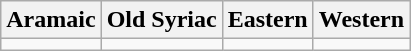<table class = wikitable>
<tr style="text-align:center;">
<th>Aramaic</th>
<th>Old Syriac</th>
<th>Eastern</th>
<th>Western</th>
</tr>
<tr>
<td></td>
<td></td>
<td></td>
<td></td>
</tr>
</table>
